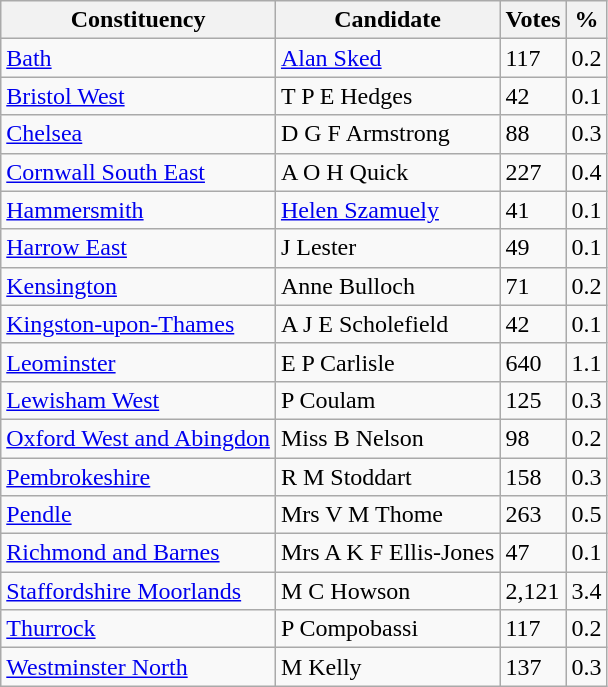<table class="wikitable">
<tr>
<th>Constituency</th>
<th>Candidate</th>
<th>Votes</th>
<th>%</th>
</tr>
<tr>
<td><a href='#'>Bath</a></td>
<td><a href='#'>Alan Sked</a></td>
<td>117</td>
<td>0.2</td>
</tr>
<tr>
<td><a href='#'>Bristol West</a></td>
<td>T P E Hedges</td>
<td>42</td>
<td>0.1</td>
</tr>
<tr>
<td><a href='#'>Chelsea</a></td>
<td>D G F Armstrong</td>
<td>88</td>
<td>0.3</td>
</tr>
<tr>
<td><a href='#'>Cornwall South East</a></td>
<td>A O H Quick</td>
<td>227</td>
<td>0.4</td>
</tr>
<tr>
<td><a href='#'>Hammersmith</a></td>
<td><a href='#'>Helen Szamuely</a></td>
<td>41</td>
<td>0.1</td>
</tr>
<tr>
<td><a href='#'>Harrow East</a></td>
<td>J Lester</td>
<td>49</td>
<td>0.1</td>
</tr>
<tr>
<td><a href='#'>Kensington</a></td>
<td>Anne Bulloch</td>
<td>71</td>
<td>0.2</td>
</tr>
<tr>
<td><a href='#'>Kingston-upon-Thames</a></td>
<td>A J E Scholefield</td>
<td>42</td>
<td>0.1</td>
</tr>
<tr>
<td><a href='#'>Leominster</a></td>
<td>E P Carlisle</td>
<td>640</td>
<td>1.1</td>
</tr>
<tr>
<td><a href='#'>Lewisham West</a></td>
<td>P Coulam</td>
<td>125</td>
<td>0.3</td>
</tr>
<tr>
<td><a href='#'>Oxford West and Abingdon</a></td>
<td>Miss B Nelson</td>
<td>98</td>
<td>0.2</td>
</tr>
<tr>
<td><a href='#'>Pembrokeshire</a></td>
<td>R M Stoddart</td>
<td>158</td>
<td>0.3</td>
</tr>
<tr>
<td><a href='#'>Pendle</a></td>
<td>Mrs V M Thome</td>
<td>263</td>
<td>0.5</td>
</tr>
<tr>
<td><a href='#'>Richmond and Barnes</a></td>
<td>Mrs A K F Ellis-Jones</td>
<td>47</td>
<td>0.1</td>
</tr>
<tr>
<td><a href='#'>Staffordshire Moorlands</a></td>
<td>M C Howson</td>
<td>2,121</td>
<td>3.4</td>
</tr>
<tr>
<td><a href='#'>Thurrock</a></td>
<td>P Compobassi</td>
<td>117</td>
<td>0.2</td>
</tr>
<tr>
<td><a href='#'>Westminster North</a></td>
<td>M Kelly</td>
<td>137</td>
<td>0.3</td>
</tr>
</table>
